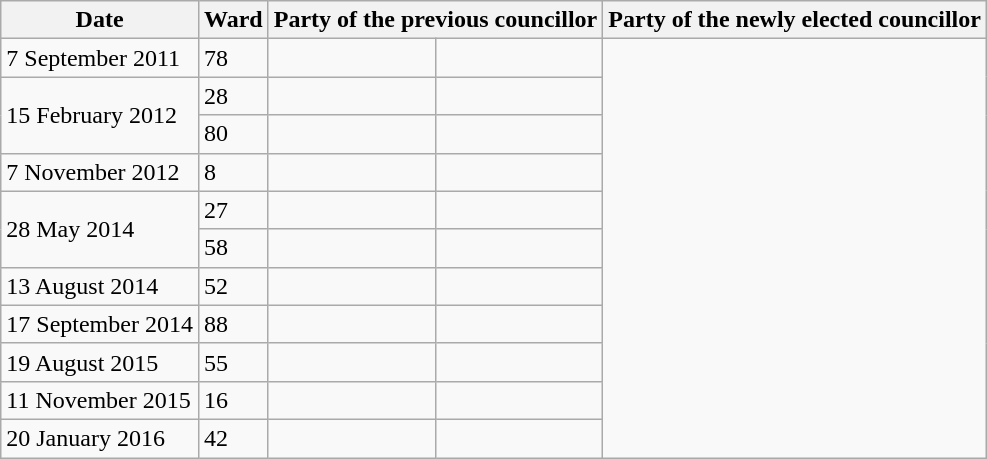<table class="wikitable">
<tr>
<th>Date</th>
<th>Ward</th>
<th colspan=2>Party of the previous councillor</th>
<th colspan=2>Party of the newly elected councillor</th>
</tr>
<tr>
<td>7 September 2011</td>
<td>78</td>
<td></td>
<td></td>
</tr>
<tr>
<td rowspan=2>15 February 2012</td>
<td>28</td>
<td></td>
<td></td>
</tr>
<tr>
<td>80</td>
<td></td>
<td></td>
</tr>
<tr>
<td>7 November 2012</td>
<td>8</td>
<td></td>
<td></td>
</tr>
<tr>
<td rowspan=2>28 May 2014</td>
<td>27</td>
<td></td>
<td></td>
</tr>
<tr>
<td>58</td>
<td></td>
<td></td>
</tr>
<tr>
<td>13 August 2014</td>
<td>52</td>
<td></td>
<td></td>
</tr>
<tr>
<td>17 September 2014</td>
<td>88</td>
<td></td>
<td></td>
</tr>
<tr>
<td>19 August 2015</td>
<td>55</td>
<td></td>
<td></td>
</tr>
<tr>
<td>11 November 2015</td>
<td>16</td>
<td></td>
<td></td>
</tr>
<tr>
<td>20 January 2016</td>
<td>42</td>
<td></td>
<td></td>
</tr>
</table>
